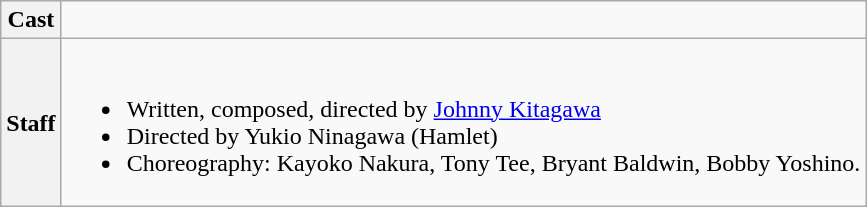<table class="wikitable">
<tr>
<th>Cast</th>
<td></td>
</tr>
<tr>
<th>Staff</th>
<td><br><ul><li>Written, composed, directed by <a href='#'>Johnny Kitagawa</a></li><li>Directed by Yukio Ninagawa (Hamlet)</li><li>Choreography: Kayoko Nakura, Tony Tee, Bryant Baldwin, Bobby Yoshino.</li></ul></td>
</tr>
</table>
